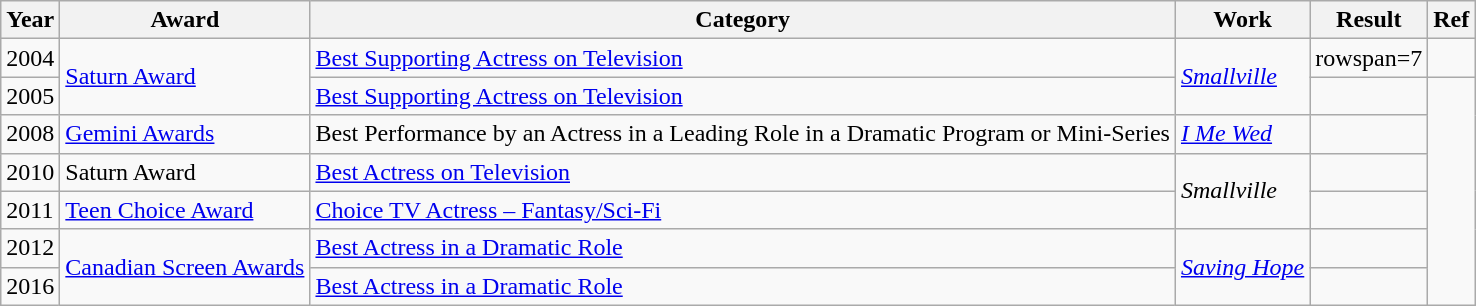<table class="wikitable plainrowheaders">
<tr>
<th scope="col">Year</th>
<th scope="col">Award</th>
<th scope="col">Category</th>
<th scope="col">Work</th>
<th scope="col">Result</th>
<th scope="col" class="unsortable">Ref</th>
</tr>
<tr>
<td>2004</td>
<td rowspan=2><a href='#'>Saturn Award</a></td>
<td><a href='#'>Best Supporting Actress on Television</a></td>
<td rowspan=2><em><a href='#'>Smallville</a></em></td>
<td>rowspan=7 </td>
<td></td>
</tr>
<tr>
<td>2005</td>
<td><a href='#'>Best Supporting Actress on Television</a></td>
<td></td>
</tr>
<tr>
<td>2008</td>
<td><a href='#'>Gemini Awards</a></td>
<td>Best Performance by an Actress in a Leading Role in a Dramatic Program or Mini-Series</td>
<td><em><a href='#'>I Me Wed</a></em></td>
<td></td>
</tr>
<tr>
<td>2010</td>
<td>Saturn Award</td>
<td><a href='#'>Best Actress on Television</a></td>
<td rowspan=2><em>Smallville</em></td>
<td></td>
</tr>
<tr>
<td>2011</td>
<td><a href='#'>Teen Choice Award</a></td>
<td><a href='#'>Choice TV Actress – Fantasy/Sci-Fi</a></td>
<td></td>
</tr>
<tr>
<td>2012</td>
<td rowspan=2><a href='#'>Canadian Screen Awards</a></td>
<td><a href='#'>Best Actress in a Dramatic Role</a></td>
<td rowspan=2><em><a href='#'>Saving Hope</a></em></td>
<td></td>
</tr>
<tr>
<td>2016</td>
<td><a href='#'>Best Actress in a Dramatic Role</a></td>
<td></td>
</tr>
</table>
